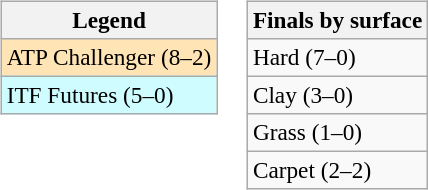<table>
<tr valign=top>
<td><br><table class=wikitable style=font-size:97%>
<tr>
<th>Legend</th>
</tr>
<tr bgcolor=moccasin>
<td>ATP Challenger (8–2)</td>
</tr>
<tr bgcolor=cffcff>
<td>ITF Futures (5–0)</td>
</tr>
</table>
</td>
<td><br><table class=wikitable style=font-size:97%>
<tr>
<th>Finals by surface</th>
</tr>
<tr>
<td>Hard (7–0)</td>
</tr>
<tr>
<td>Clay (3–0)</td>
</tr>
<tr>
<td>Grass (1–0)</td>
</tr>
<tr>
<td>Carpet (2–2)</td>
</tr>
</table>
</td>
</tr>
</table>
